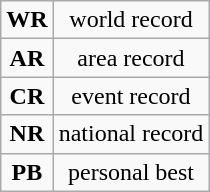<table class="wikitable" style="text-align:center;">
<tr>
<td><strong>WR</strong></td>
<td>world record</td>
</tr>
<tr>
<td><strong>AR</strong></td>
<td>area record</td>
</tr>
<tr>
<td><strong>CR</strong></td>
<td>event record</td>
</tr>
<tr>
<td><strong>NR</strong></td>
<td>national record</td>
</tr>
<tr>
<td><strong>PB</strong></td>
<td>personal best</td>
</tr>
</table>
